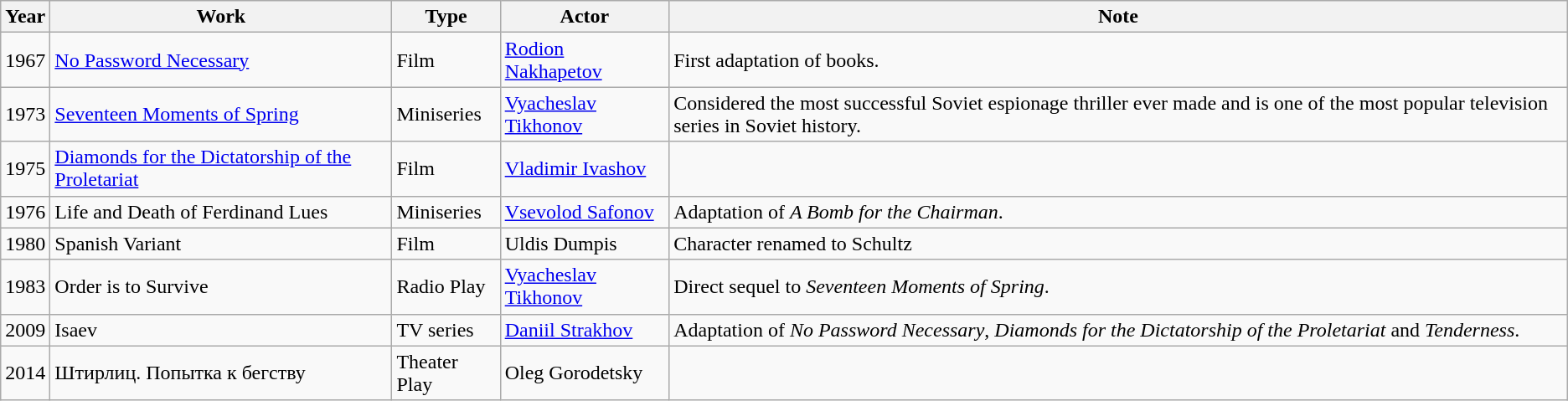<table class="wikitable sortable">
<tr>
<th>Year</th>
<th>Work</th>
<th>Type</th>
<th>Actor</th>
<th>Note</th>
</tr>
<tr>
<td>1967</td>
<td><a href='#'>No Password Necessary</a></td>
<td>Film</td>
<td><a href='#'>Rodion Nakhapetov</a></td>
<td>First adaptation of books.</td>
</tr>
<tr>
<td>1973</td>
<td><a href='#'>Seventeen Moments of Spring</a></td>
<td>Miniseries</td>
<td><a href='#'>Vyacheslav Tikhonov</a></td>
<td>Considered the most successful Soviet espionage thriller ever made and is one of the most popular television series in Soviet history.</td>
</tr>
<tr>
<td>1975</td>
<td><a href='#'>Diamonds for the Dictatorship of the Proletariat</a></td>
<td>Film</td>
<td><a href='#'>Vladimir Ivashov</a></td>
<td></td>
</tr>
<tr>
<td>1976</td>
<td>Life and Death of Ferdinand Lues</td>
<td>Miniseries</td>
<td><a href='#'>Vsevolod Safonov</a></td>
<td>Adaptation of <em>A Bomb for the Chairman</em>.</td>
</tr>
<tr>
<td>1980</td>
<td>Spanish Variant</td>
<td>Film</td>
<td>Uldis Dumpis</td>
<td>Character renamed to Schultz</td>
</tr>
<tr>
<td>1983</td>
<td>Order is to Survive</td>
<td>Radio Play</td>
<td><a href='#'>Vyacheslav Tikhonov</a></td>
<td>Direct sequel to <em>Seventeen Moments of Spring</em>.</td>
</tr>
<tr>
<td>2009</td>
<td>Isaev</td>
<td>TV series</td>
<td><a href='#'>Daniil Strakhov</a></td>
<td>Adaptation of <em>No Password Necessary</em>, <em>Diamonds for the Dictatorship of the Proletariat</em> and <em>Tenderness</em>.</td>
</tr>
<tr>
<td>2014</td>
<td>Штирлиц. Попытка к бегству</td>
<td>Theater Play</td>
<td>Oleg Gorodetsky</td>
<td></td>
</tr>
</table>
